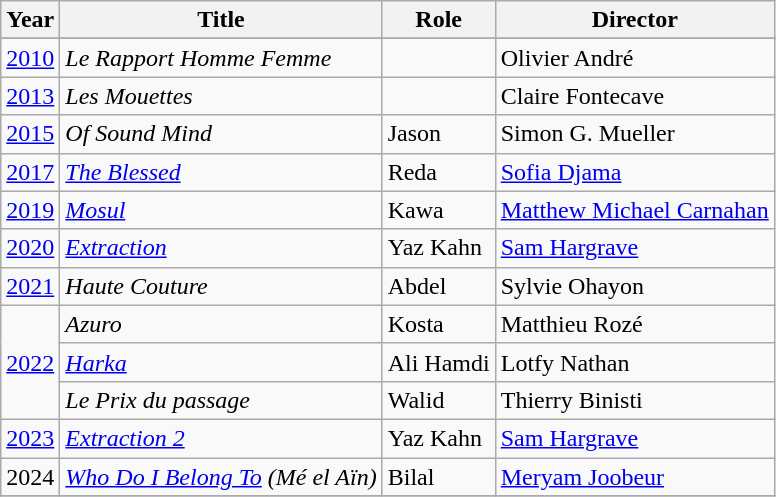<table class="wikitable sortable">
<tr>
<th>Year</th>
<th>Title</th>
<th>Role</th>
<th>Director</th>
</tr>
<tr>
</tr>
<tr>
<td><a href='#'>2010</a></td>
<td><em>Le Rapport Homme Femme</em></td>
<td></td>
<td>Olivier André</td>
</tr>
<tr>
<td><a href='#'>2013</a></td>
<td><em>Les Mouettes</em></td>
<td></td>
<td>Claire Fontecave</td>
</tr>
<tr>
<td><a href='#'>2015</a></td>
<td><em>Of Sound Mind</em></td>
<td>Jason</td>
<td>Simon G. Mueller</td>
</tr>
<tr>
<td><a href='#'>2017</a></td>
<td><em><a href='#'>The Blessed</a></em></td>
<td>Reda</td>
<td><a href='#'>Sofia Djama</a></td>
</tr>
<tr>
<td><a href='#'>2019</a></td>
<td><em><a href='#'>Mosul</a></em></td>
<td>Kawa</td>
<td><a href='#'>Matthew Michael Carnahan</a></td>
</tr>
<tr>
<td><a href='#'>2020</a></td>
<td><em><a href='#'>Extraction</a></em></td>
<td>Yaz Kahn</td>
<td><a href='#'>Sam Hargrave</a></td>
</tr>
<tr>
<td><a href='#'>2021</a></td>
<td><em>Haute Couture</em></td>
<td>Abdel</td>
<td>Sylvie Ohayon</td>
</tr>
<tr>
<td rowspan="3"><a href='#'>2022</a></td>
<td><em>Azuro</em></td>
<td>Kosta</td>
<td>Matthieu Rozé</td>
</tr>
<tr>
<td><em><a href='#'>Harka</a></em></td>
<td>Ali Hamdi</td>
<td>Lotfy Nathan</td>
</tr>
<tr>
<td><em>Le Prix du passage</em></td>
<td>Walid</td>
<td>Thierry Binisti</td>
</tr>
<tr>
<td><a href='#'>2023</a></td>
<td><em><a href='#'>Extraction 2</a></em></td>
<td>Yaz Kahn</td>
<td><a href='#'>Sam Hargrave</a></td>
</tr>
<tr>
<td>2024</td>
<td><em><a href='#'>Who Do I Belong To</a> (Mé el Aïn)</em></td>
<td>Bilal</td>
<td><a href='#'>Meryam Joobeur</a></td>
</tr>
<tr>
</tr>
</table>
